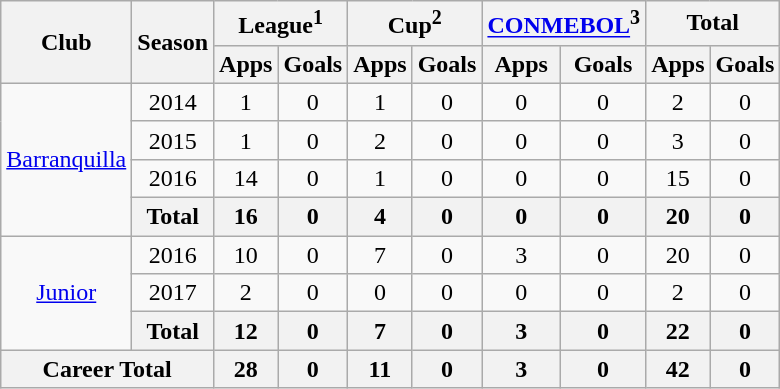<table class="wikitable" style="text-align:center;">
<tr>
<th rowspan="2">Club</th>
<th rowspan="2">Season</th>
<th colspan="2">League<sup>1</sup></th>
<th colspan="2">Cup<sup>2</sup></th>
<th colspan="2"><a href='#'>CONMEBOL</a><sup>3</sup></th>
<th colspan="2">Total</th>
</tr>
<tr>
<th>Apps</th>
<th>Goals</th>
<th>Apps</th>
<th>Goals</th>
<th>Apps</th>
<th>Goals</th>
<th>Apps</th>
<th>Goals</th>
</tr>
<tr>
<td rowspan="4"><a href='#'>Barranquilla</a></td>
<td>2014</td>
<td>1</td>
<td>0</td>
<td>1</td>
<td>0</td>
<td>0</td>
<td>0</td>
<td>2</td>
<td>0</td>
</tr>
<tr>
<td>2015</td>
<td>1</td>
<td>0</td>
<td>2</td>
<td>0</td>
<td>0</td>
<td>0</td>
<td>3</td>
<td>0</td>
</tr>
<tr>
<td>2016</td>
<td>14</td>
<td>0</td>
<td>1</td>
<td>0</td>
<td>0</td>
<td>0</td>
<td>15</td>
<td>0</td>
</tr>
<tr>
<th colspan="1"><strong>Total</strong></th>
<th>16</th>
<th>0</th>
<th>4</th>
<th>0</th>
<th>0</th>
<th>0</th>
<th>20</th>
<th>0</th>
</tr>
<tr>
<td rowspan=3><a href='#'>Junior</a></td>
<td>2016</td>
<td>10</td>
<td>0</td>
<td>7</td>
<td>0</td>
<td>3</td>
<td>0</td>
<td>20</td>
<td>0</td>
</tr>
<tr>
<td>2017</td>
<td>2</td>
<td>0</td>
<td>0</td>
<td>0</td>
<td>0</td>
<td>0</td>
<td>2</td>
<td>0</td>
</tr>
<tr>
<th colspan="1"><strong>Total</strong></th>
<th>12</th>
<th>0</th>
<th>7</th>
<th>0</th>
<th>3</th>
<th>0</th>
<th>22</th>
<th>0</th>
</tr>
<tr>
<th colspan="2">Career Total</th>
<th>28</th>
<th>0</th>
<th>11</th>
<th>0</th>
<th>3</th>
<th>0</th>
<th>42</th>
<th>0</th>
</tr>
</table>
